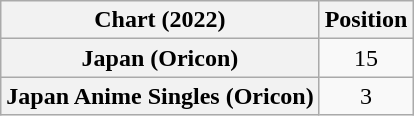<table class="wikitable sortable plainrowheaders" style="text-align:center">
<tr>
<th scope="col">Chart (2022)</th>
<th scope="col">Position</th>
</tr>
<tr>
<th scope="row">Japan (Oricon)</th>
<td>15</td>
</tr>
<tr>
<th scope="row">Japan Anime Singles (Oricon)</th>
<td>3</td>
</tr>
</table>
